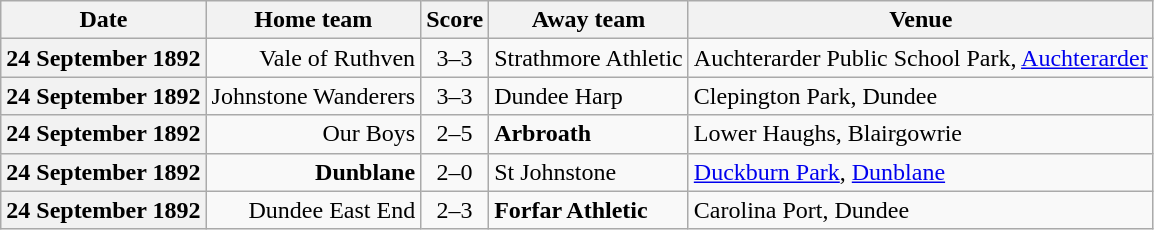<table class="wikitable football-result-list" style="max-width: 80em; text-align: center">
<tr>
<th scope="col">Date</th>
<th scope="col">Home team</th>
<th scope="col">Score</th>
<th scope="col">Away team</th>
<th scope="col">Venue</th>
</tr>
<tr>
<th scope="row">24 September 1892</th>
<td align=right>Vale of Ruthven</td>
<td>3–3</td>
<td align=left>Strathmore Athletic</td>
<td align=left>Auchterarder Public School Park, <a href='#'>Auchterarder</a></td>
</tr>
<tr>
<th scope="row">24 September 1892</th>
<td align=right>Johnstone Wanderers</td>
<td>3–3</td>
<td align=left>Dundee Harp</td>
<td align=left>Clepington Park, Dundee</td>
</tr>
<tr>
<th scope="row">24 September 1892</th>
<td align=right>Our Boys</td>
<td>2–5</td>
<td align=left><strong>Arbroath</strong></td>
<td align=left>Lower Haughs, Blairgowrie</td>
</tr>
<tr>
<th scope="row">24 September 1892</th>
<td align=right><strong>Dunblane</strong></td>
<td>2–0</td>
<td align=left>St Johnstone</td>
<td align=left><a href='#'>Duckburn Park</a>, <a href='#'>Dunblane</a></td>
</tr>
<tr>
<th scope="row">24 September 1892</th>
<td align=right>Dundee East End</td>
<td>2–3</td>
<td align=left><strong>Forfar Athletic</strong></td>
<td align=left>Carolina Port, Dundee</td>
</tr>
</table>
